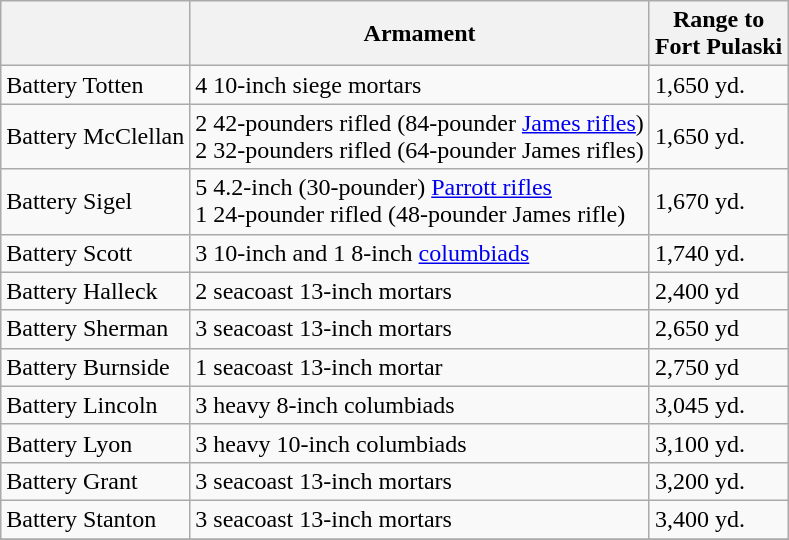<table class="wikitable">
<tr>
<th></th>
<th>Armament</th>
<th>Range to<br>Fort Pulaski</th>
</tr>
<tr>
<td>Battery Totten</td>
<td>4 10-inch siege mortars</td>
<td>1,650 yd.</td>
</tr>
<tr>
<td>Battery McClellan</td>
<td>2 42-pounders rifled (84-pounder <a href='#'>James rifles</a>)<br>2 32-pounders rifled (64-pounder James rifles)</td>
<td>1,650 yd.</td>
</tr>
<tr>
<td>Battery Sigel</td>
<td>5 4.2-inch (30-pounder) <a href='#'>Parrott rifles</a><br>1 24-pounder rifled (48-pounder James rifle)</td>
<td>1,670 yd.</td>
</tr>
<tr>
<td>Battery Scott</td>
<td>3 10-inch and 1 8-inch <a href='#'>columbiads</a></td>
<td>1,740 yd.</td>
</tr>
<tr>
<td>Battery Halleck</td>
<td>2 seacoast 13-inch mortars</td>
<td>2,400 yd</td>
</tr>
<tr>
<td>Battery Sherman</td>
<td>3 seacoast 13-inch mortars</td>
<td>2,650 yd</td>
</tr>
<tr>
<td>Battery Burnside</td>
<td>1 seacoast 13-inch mortar</td>
<td>2,750 yd</td>
</tr>
<tr>
<td>Battery Lincoln</td>
<td>3 heavy 8-inch columbiads</td>
<td>3,045 yd.</td>
</tr>
<tr>
<td>Battery Lyon</td>
<td>3 heavy 10-inch columbiads</td>
<td>3,100 yd.</td>
</tr>
<tr>
<td>Battery Grant</td>
<td>3 seacoast 13-inch mortars</td>
<td>3,200 yd.</td>
</tr>
<tr>
<td>Battery Stanton</td>
<td>3 seacoast 13-inch mortars</td>
<td>3,400 yd.</td>
</tr>
<tr>
</tr>
</table>
